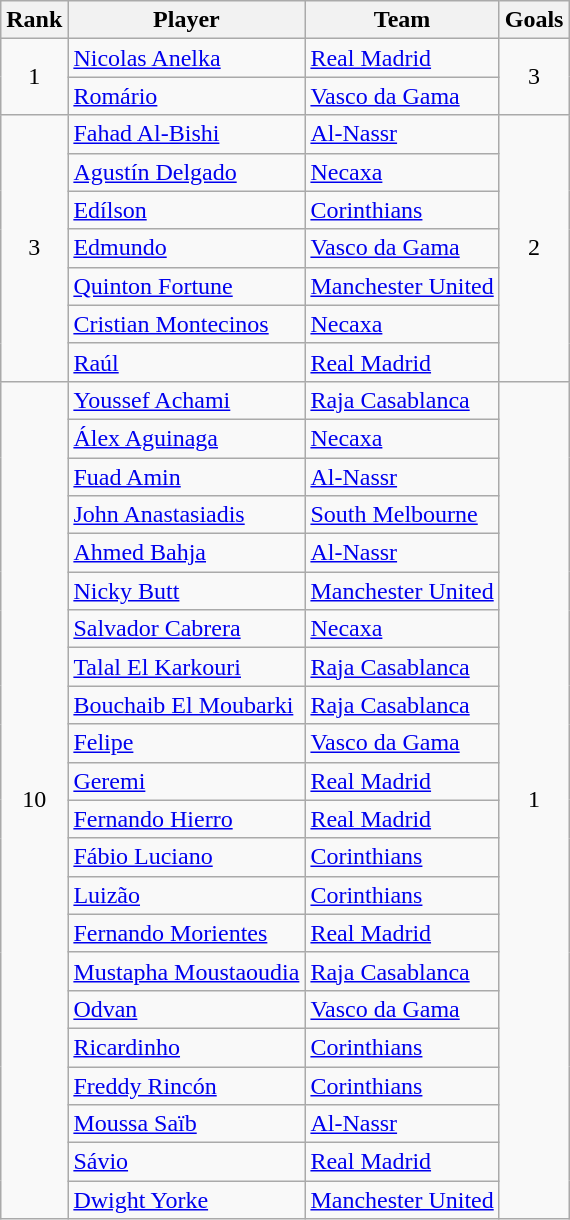<table class="wikitable" style="text-align:center">
<tr>
<th>Rank</th>
<th>Player</th>
<th>Team</th>
<th>Goals</th>
</tr>
<tr>
<td rowspan=2>1</td>
<td style="text-align:left"> <a href='#'>Nicolas Anelka</a></td>
<td style="text-align:left"> <a href='#'>Real Madrid</a></td>
<td rowspan=2>3</td>
</tr>
<tr>
<td style="text-align:left"> <a href='#'>Romário</a></td>
<td style="text-align:left"> <a href='#'>Vasco da Gama</a></td>
</tr>
<tr>
<td rowspan=7>3</td>
<td style="text-align:left"> <a href='#'>Fahad Al-Bishi</a></td>
<td style="text-align:left"> <a href='#'>Al-Nassr</a></td>
<td rowspan=7>2</td>
</tr>
<tr>
<td style="text-align:left"> <a href='#'>Agustín Delgado</a></td>
<td style="text-align:left"> <a href='#'>Necaxa</a></td>
</tr>
<tr>
<td style="text-align:left"> <a href='#'>Edílson</a></td>
<td style="text-align:left"> <a href='#'>Corinthians</a></td>
</tr>
<tr>
<td style="text-align:left"> <a href='#'>Edmundo</a></td>
<td style="text-align:left"> <a href='#'>Vasco da Gama</a></td>
</tr>
<tr>
<td style="text-align:left"> <a href='#'>Quinton Fortune</a></td>
<td style="text-align:left"> <a href='#'>Manchester United</a></td>
</tr>
<tr>
<td style="text-align:left"> <a href='#'>Cristian Montecinos</a></td>
<td style="text-align:left"> <a href='#'>Necaxa</a></td>
</tr>
<tr>
<td style="text-align:left"> <a href='#'>Raúl</a></td>
<td style="text-align:left"> <a href='#'>Real Madrid</a></td>
</tr>
<tr>
<td rowspan=22>10</td>
<td style="text-align:left"> <a href='#'>Youssef Achami</a></td>
<td style="text-align:left"> <a href='#'>Raja Casablanca</a></td>
<td rowspan=22>1</td>
</tr>
<tr>
<td style="text-align:left"> <a href='#'>Álex Aguinaga</a></td>
<td style="text-align:left"> <a href='#'>Necaxa</a></td>
</tr>
<tr>
<td style="text-align:left"> <a href='#'>Fuad Amin</a></td>
<td style="text-align:left"> <a href='#'>Al-Nassr</a></td>
</tr>
<tr>
<td style="text-align:left"> <a href='#'>John Anastasiadis</a></td>
<td style="text-align:left"> <a href='#'>South Melbourne</a></td>
</tr>
<tr>
<td style="text-align:left"> <a href='#'>Ahmed Bahja</a></td>
<td style="text-align:left"> <a href='#'>Al-Nassr</a></td>
</tr>
<tr>
<td style="text-align:left"> <a href='#'>Nicky Butt</a></td>
<td style="text-align:left"> <a href='#'>Manchester United</a></td>
</tr>
<tr>
<td style="text-align:left"> <a href='#'>Salvador Cabrera</a></td>
<td style="text-align:left"> <a href='#'>Necaxa</a></td>
</tr>
<tr>
<td style="text-align:left"> <a href='#'>Talal El Karkouri</a></td>
<td style="text-align:left"> <a href='#'>Raja Casablanca</a></td>
</tr>
<tr>
<td style="text-align:left"> <a href='#'>Bouchaib El Moubarki</a></td>
<td style="text-align:left"> <a href='#'>Raja Casablanca</a></td>
</tr>
<tr>
<td style="text-align:left"> <a href='#'>Felipe</a></td>
<td style="text-align:left"> <a href='#'>Vasco da Gama</a></td>
</tr>
<tr>
<td style="text-align:left"> <a href='#'>Geremi</a></td>
<td style="text-align:left"> <a href='#'>Real Madrid</a></td>
</tr>
<tr>
<td style="text-align:left"> <a href='#'>Fernando Hierro</a></td>
<td style="text-align:left"> <a href='#'>Real Madrid</a></td>
</tr>
<tr>
<td style="text-align:left"> <a href='#'>Fábio Luciano</a></td>
<td style="text-align:left"> <a href='#'>Corinthians</a></td>
</tr>
<tr>
<td style="text-align:left"> <a href='#'>Luizão</a></td>
<td style="text-align:left"> <a href='#'>Corinthians</a></td>
</tr>
<tr>
<td style="text-align:left"> <a href='#'>Fernando Morientes</a></td>
<td style="text-align:left"> <a href='#'>Real Madrid</a></td>
</tr>
<tr>
<td style="text-align:left"> <a href='#'>Mustapha Moustaoudia</a></td>
<td style="text-align:left"> <a href='#'>Raja Casablanca</a></td>
</tr>
<tr>
<td style="text-align:left"> <a href='#'>Odvan</a></td>
<td style="text-align:left"> <a href='#'>Vasco da Gama</a></td>
</tr>
<tr>
<td style="text-align:left"> <a href='#'>Ricardinho</a></td>
<td style="text-align:left"> <a href='#'>Corinthians</a></td>
</tr>
<tr>
<td style="text-align:left"> <a href='#'>Freddy Rincón</a></td>
<td style="text-align:left"> <a href='#'>Corinthians</a></td>
</tr>
<tr>
<td style="text-align:left"> <a href='#'>Moussa Saïb</a></td>
<td style="text-align:left"> <a href='#'>Al-Nassr</a></td>
</tr>
<tr>
<td style="text-align:left"> <a href='#'>Sávio</a></td>
<td style="text-align:left"> <a href='#'>Real Madrid</a></td>
</tr>
<tr>
<td style="text-align:left"> <a href='#'>Dwight Yorke</a></td>
<td style="text-align:left"> <a href='#'>Manchester United</a></td>
</tr>
</table>
